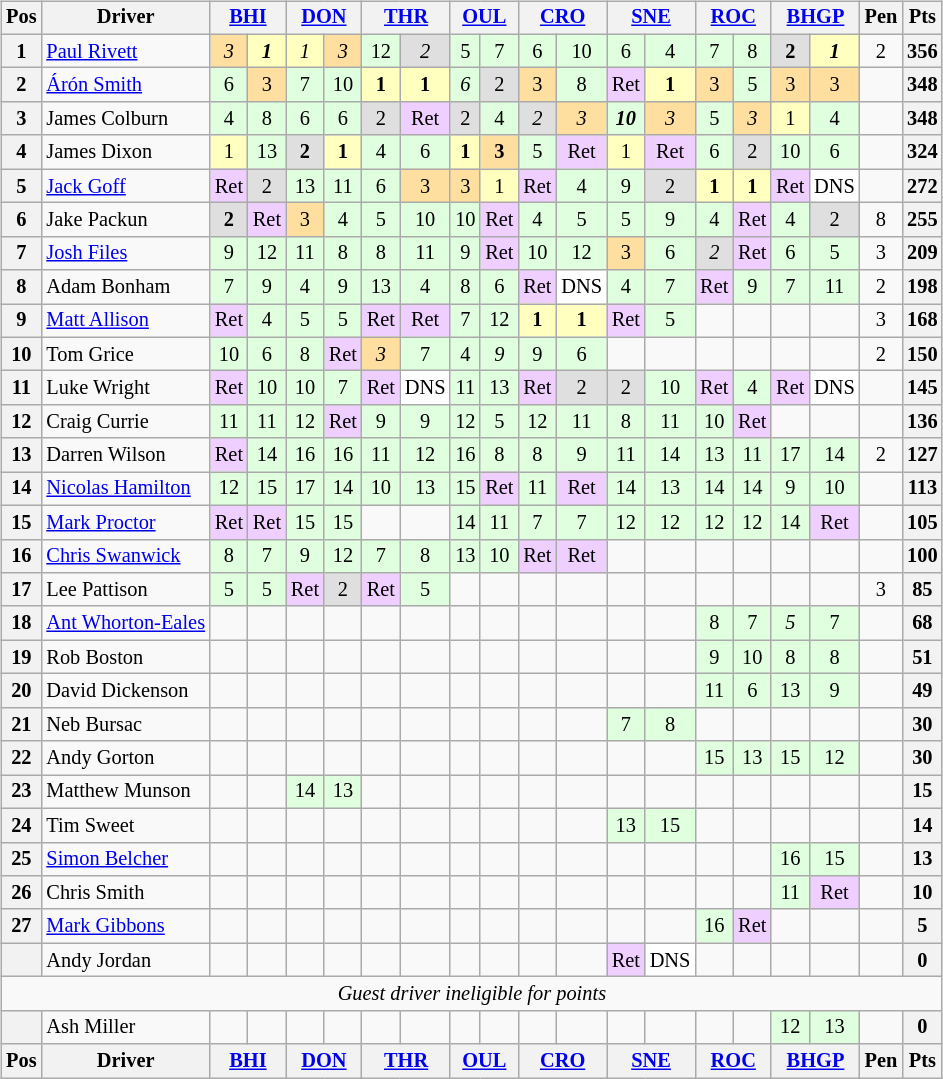<table>
<tr>
<td><br><table class="wikitable" style="font-size: 85%; text-align: center;">
<tr valign="top">
<th valign="middle">Pos</th>
<th valign="middle">Driver</th>
<th colspan="2"><a href='#'>BHI</a></th>
<th colspan="2"><a href='#'>DON</a></th>
<th colspan="2"><a href='#'>THR</a></th>
<th colspan="2"><a href='#'>OUL</a></th>
<th colspan="2"><a href='#'>CRO</a></th>
<th colspan="2"><a href='#'>SNE</a></th>
<th colspan="2"><a href='#'>ROC</a></th>
<th colspan="2"><a href='#'>BHGP</a></th>
<th valign="middle">Pen</th>
<th valign="middle">Pts</th>
</tr>
<tr>
<th>1</th>
<td align=left> <a href='#'>Paul Rivett</a></td>
<td style="background:#FFDF9F;"><em>3</em></td>
<td style="background:#FFFFBF;"><strong><em>1</em></strong></td>
<td style="background:#FFFFBF;"><em>1</em></td>
<td style="background:#FFDF9F;"><em>3</em></td>
<td style="background:#DFFFDF;">12</td>
<td style="background:#DFDFDF;"><em>2</em></td>
<td style="background:#DFFFDF;">5</td>
<td style="background:#DFFFDF;">7</td>
<td style="background:#DFFFDF;">6</td>
<td style="background:#DFFFDF;">10</td>
<td style="background:#DFFFDF;">6</td>
<td style="background:#DFFFDF;">4</td>
<td style="background:#DFFFDF;">7</td>
<td style="background:#DFFFDF;">8</td>
<td style="background:#DFDFDF;"><strong>2</strong></td>
<td style="background:#FFFFBF;"><strong><em>1</em></strong></td>
<td>2</td>
<th>356</th>
</tr>
<tr>
<th>2</th>
<td align=left> <a href='#'>Árón Smith</a></td>
<td style="background:#DFFFDF;">6</td>
<td style="background:#FFDF9F;">3</td>
<td style="background:#DFFFDF;">7</td>
<td style="background:#DFFFDF;">10</td>
<td style="background:#FFFFBF;"><strong>1</strong></td>
<td style="background:#FFFFBF;"><strong>1</strong></td>
<td style="background:#DFFFDF;"><em>6</em></td>
<td style="background:#DFDFDF;">2</td>
<td style="background:#FFDF9F;">3</td>
<td style="background:#DFFFDF;">8</td>
<td style="background:#EFCFFF;">Ret</td>
<td style="background:#FFFFBF;"><strong>1</strong></td>
<td style="background:#FFDF9F;">3</td>
<td style="background:#DFFFDF;">5</td>
<td style="background:#FFDF9F;">3</td>
<td style="background:#FFDF9F;">3</td>
<td></td>
<th>348</th>
</tr>
<tr>
<th>3</th>
<td align=left> James Colburn</td>
<td style="background:#DFFFDF;">4</td>
<td style="background:#DFFFDF;">8</td>
<td style="background:#DFFFDF;">6</td>
<td style="background:#DFFFDF;">6</td>
<td style="background:#DFDFDF;">2</td>
<td style="background:#EFCFFF;">Ret</td>
<td style="background:#DFDFDF;">2</td>
<td style="background:#DFFFDF;">4</td>
<td style="background:#DFDFDF;"><em>2</em></td>
<td style="background:#FFDF9F;"><em>3</em></td>
<td style="background:#DFFFDF;"><strong><em>10</em></strong></td>
<td style="background:#FFDF9F;"><em>3</em></td>
<td style="background:#DFFFDF;">5</td>
<td style="background:#FFDF9F;"><em>3</em></td>
<td style="background:#FFFFBF;">1</td>
<td style="background:#DFFFDF;">4</td>
<td></td>
<th>348</th>
</tr>
<tr>
<th>4</th>
<td align=left> James Dixon</td>
<td style="background:#FFFFBF;">1</td>
<td style="background:#DFFFDF;">13</td>
<td style="background:#DFDFDF;"><strong>2</strong></td>
<td style="background:#FFFFBF;"><strong>1</strong></td>
<td style="background:#DFFFDF;">4</td>
<td style="background:#DFFFDF;">6</td>
<td style="background:#FFFFBF;"><strong>1</strong></td>
<td style="background:#FFDF9F;"><strong>3</strong></td>
<td style="background:#DFFFDF;">5</td>
<td style="background:#EFCFFF;">Ret</td>
<td style="background:#FFFFBF;">1</td>
<td style="background:#EFCFFF;">Ret</td>
<td style="background:#DFFFDF;">6</td>
<td style="background:#DFDFDF;">2</td>
<td style="background:#DFFFDF;">10</td>
<td style="background:#DFFFDF;">6</td>
<td></td>
<th>324</th>
</tr>
<tr>
<th>5</th>
<td align=left> <a href='#'>Jack Goff</a></td>
<td style="background:#EFCFFF;">Ret</td>
<td style="background:#DFDFDF;">2</td>
<td style="background:#DFFFDF;">13</td>
<td style="background:#DFFFDF;">11</td>
<td style="background:#DFFFDF;">6</td>
<td style="background:#FFDF9F;">3</td>
<td style="background:#FFDF9F;">3</td>
<td style="background:#FFFFBF;">1</td>
<td style="background:#EFCFFF;">Ret</td>
<td style="background:#DFFFDF;">4</td>
<td style="background:#DFFFDF;">9</td>
<td style="background:#DFDFDF;">2</td>
<td style="background:#FFFFBF;"><strong>1</strong></td>
<td style="background:#FFFFBF;"><strong>1</strong></td>
<td style="background:#EFCFFF;">Ret</td>
<td style="background:#FFFFFF;">DNS</td>
<td></td>
<th>272</th>
</tr>
<tr>
<th>6</th>
<td align=left> Jake Packun</td>
<td style="background:#DFDFDF;"><strong>2</strong></td>
<td style="background:#EFCFFF;">Ret</td>
<td style="background:#FFDF9F;">3</td>
<td style="background:#DFFFDF;">4</td>
<td style="background:#DFFFDF;">5</td>
<td style="background:#DFFFDF;">10</td>
<td style="background:#DFFFDF;">10</td>
<td style="background:#EFCFFF;">Ret</td>
<td style="background:#DFFFDF;">4</td>
<td style="background:#DFFFDF;">5</td>
<td style="background:#DFFFDF;">5</td>
<td style="background:#DFFFDF;">9</td>
<td style="background:#DFFFDF;">4</td>
<td style="background:#EFCFFF;">Ret</td>
<td style="background:#DFFFDF;">4</td>
<td style="background:#DFDFDF;">2</td>
<td>8</td>
<th>255</th>
</tr>
<tr>
<th>7</th>
<td align=left> <a href='#'>Josh Files</a></td>
<td style="background:#DFFFDF;">9</td>
<td style="background:#DFFFDF;">12</td>
<td style="background:#DFFFDF;">11</td>
<td style="background:#DFFFDF;">8</td>
<td style="background:#DFFFDF;">8</td>
<td style="background:#DFFFDF;">11</td>
<td style="background:#DFFFDF;">9</td>
<td style="background:#EFCFFF;">Ret</td>
<td style="background:#DFFFDF;">10</td>
<td style="background:#DFFFDF;">12</td>
<td style="background:#FFDF9F;">3</td>
<td style="background:#DFFFDF;">6</td>
<td style="background:#DFDFDF;"><em>2</em></td>
<td style="background:#EFCFFF;">Ret</td>
<td style="background:#DFFFDF;">6</td>
<td style="background:#DFFFDF;">5</td>
<td>3</td>
<th>209</th>
</tr>
<tr>
<th>8</th>
<td align=left> Adam Bonham</td>
<td style="background:#DFFFDF;">7</td>
<td style="background:#DFFFDF;">9</td>
<td style="background:#DFFFDF;">4</td>
<td style="background:#DFFFDF;">9</td>
<td style="background:#DFFFDF;">13</td>
<td style="background:#DFFFDF;">4</td>
<td style="background:#DFFFDF;">8</td>
<td style="background:#DFFFDF;">6</td>
<td style="background:#EFCFFF;">Ret</td>
<td style="background:#FFFFFF;">DNS</td>
<td style="background:#DFFFDF;">4</td>
<td style="background:#DFFFDF;">7</td>
<td style="background:#EFCFFF;">Ret</td>
<td style="background:#DFFFDF;">9</td>
<td style="background:#DFFFDF;">7</td>
<td style="background:#DFFFDF;">11</td>
<td>2</td>
<th>198</th>
</tr>
<tr>
<th>9</th>
<td align=left> <a href='#'>Matt Allison</a></td>
<td style="background:#EFCFFF;">Ret</td>
<td style="background:#DFFFDF;">4</td>
<td style="background:#DFFFDF;">5</td>
<td style="background:#DFFFDF;">5</td>
<td style="background:#EFCFFF;">Ret</td>
<td style="background:#EFCFFF;">Ret</td>
<td style="background:#DFFFDF;">7</td>
<td style="background:#DFFFDF;">12</td>
<td style="background:#FFFFBF;"><strong>1</strong></td>
<td style="background:#FFFFBF;"><strong>1</strong></td>
<td style="background:#EFCFFF;">Ret</td>
<td style="background:#DFFFDF;">5</td>
<td></td>
<td></td>
<td></td>
<td></td>
<td>3</td>
<th>168</th>
</tr>
<tr>
<th>10</th>
<td align=left> Tom Grice</td>
<td style="background:#DFFFDF;">10</td>
<td style="background:#DFFFDF;">6</td>
<td style="background:#DFFFDF;">8</td>
<td style="background:#EFCFFF;">Ret</td>
<td style="background:#FFDF9F;"><em>3</em></td>
<td style="background:#DFFFDF;">7</td>
<td style="background:#DFFFDF;">4</td>
<td style="background:#DFFFDF;"><em>9</em></td>
<td style="background:#DFFFDF;">9</td>
<td style="background:#DFFFDF;">6</td>
<td></td>
<td></td>
<td></td>
<td></td>
<td></td>
<td></td>
<td>2</td>
<th>150</th>
</tr>
<tr>
<th>11</th>
<td align=left> Luke Wright</td>
<td style="background:#EFCFFF;">Ret</td>
<td style="background:#DFFFDF;">10</td>
<td style="background:#DFFFDF;">10</td>
<td style="background:#DFFFDF;">7</td>
<td style="background:#EFCFFF;">Ret</td>
<td style="background:#FFFFFF;">DNS</td>
<td style="background:#DFFFDF;">11</td>
<td style="background:#DFFFDF;">13</td>
<td style="background:#EFCFFF;">Ret</td>
<td style="background:#DFDFDF;">2</td>
<td style="background:#DFDFDF;">2</td>
<td style="background:#DFFFDF;">10</td>
<td style="background:#EFCFFF;">Ret</td>
<td style="background:#DFFFDF;">4</td>
<td style="background:#EFCFFF;">Ret</td>
<td style="background:#FFFFFF;">DNS</td>
<td></td>
<th>145</th>
</tr>
<tr>
<th>12</th>
<td align=left> Craig Currie</td>
<td style="background:#DFFFDF;">11</td>
<td style="background:#DFFFDF;">11</td>
<td style="background:#DFFFDF;">12</td>
<td style="background:#EFCFFF;">Ret</td>
<td style="background:#DFFFDF;">9</td>
<td style="background:#DFFFDF;">9</td>
<td style="background:#DFFFDF;">12</td>
<td style="background:#DFFFDF;">5</td>
<td style="background:#DFFFDF;">12</td>
<td style="background:#DFFFDF;">11</td>
<td style="background:#DFFFDF;">8</td>
<td style="background:#DFFFDF;">11</td>
<td style="background:#DFFFDF;">10</td>
<td style="background:#EFCFFF;">Ret</td>
<td></td>
<td></td>
<td></td>
<th>136</th>
</tr>
<tr>
<th>13</th>
<td align=left> Darren Wilson</td>
<td style="background:#EFCFFF;">Ret</td>
<td style="background:#DFFFDF;">14</td>
<td style="background:#DFFFDF;">16</td>
<td style="background:#DFFFDF;">16</td>
<td style="background:#DFFFDF;">11</td>
<td style="background:#DFFFDF;">12</td>
<td style="background:#DFFFDF;">16</td>
<td style="background:#DFFFDF;">8</td>
<td style="background:#DFFFDF;">8</td>
<td style="background:#DFFFDF;">9</td>
<td style="background:#DFFFDF;">11</td>
<td style="background:#DFFFDF;">14</td>
<td style="background:#DFFFDF;">13</td>
<td style="background:#DFFFDF;">11</td>
<td style="background:#DFFFDF;">17</td>
<td style="background:#DFFFDF;">14</td>
<td>2</td>
<th>127</th>
</tr>
<tr>
<th>14</th>
<td align=left> <a href='#'>Nicolas Hamilton</a></td>
<td style="background:#DFFFDF;">12</td>
<td style="background:#DFFFDF;">15</td>
<td style="background:#DFFFDF;">17</td>
<td style="background:#DFFFDF;">14</td>
<td style="background:#DFFFDF;">10</td>
<td style="background:#DFFFDF;">13</td>
<td style="background:#DFFFDF;">15</td>
<td style="background:#EFCFFF;">Ret</td>
<td style="background:#DFFFDF;">11</td>
<td style="background:#EFCFFF;">Ret</td>
<td style="background:#DFFFDF;">14</td>
<td style="background:#DFFFDF;">13</td>
<td style="background:#DFFFDF;">14</td>
<td style="background:#DFFFDF;">14</td>
<td style="background:#DFFFDF;">9</td>
<td style="background:#DFFFDF;">10</td>
<td></td>
<th>113</th>
</tr>
<tr>
<th>15</th>
<td align=left> <a href='#'>Mark Proctor</a></td>
<td style="background:#EFCFFF;">Ret</td>
<td style="background:#EFCFFF;">Ret</td>
<td style="background:#DFFFDF;">15</td>
<td style="background:#DFFFDF;">15</td>
<td></td>
<td></td>
<td style="background:#DFFFDF;">14</td>
<td style="background:#DFFFDF;">11</td>
<td style="background:#DFFFDF;">7</td>
<td style="background:#DFFFDF;">7</td>
<td style="background:#DFFFDF;">12</td>
<td style="background:#DFFFDF;">12</td>
<td style="background:#DFFFDF;">12</td>
<td style="background:#DFFFDF;">12</td>
<td style="background:#DFFFDF;">14</td>
<td style="background:#EFCFFF;">Ret</td>
<td></td>
<th>105</th>
</tr>
<tr>
<th>16</th>
<td align=left> <a href='#'>Chris Swanwick</a></td>
<td style="background:#DFFFDF;">8</td>
<td style="background:#DFFFDF;">7</td>
<td style="background:#DFFFDF;">9</td>
<td style="background:#DFFFDF;">12</td>
<td style="background:#DFFFDF;">7</td>
<td style="background:#DFFFDF;">8</td>
<td style="background:#DFFFDF;">13</td>
<td style="background:#DFFFDF;">10</td>
<td style="background:#EFCFFF;">Ret</td>
<td style="background:#EFCFFF;">Ret</td>
<td></td>
<td></td>
<td></td>
<td></td>
<td></td>
<td></td>
<td></td>
<th>100</th>
</tr>
<tr>
<th>17</th>
<td align=left> Lee Pattison</td>
<td style="background:#DFFFDF;">5</td>
<td style="background:#DFFFDF;">5</td>
<td style="background:#EFCFFF;">Ret</td>
<td style="background:#DFDFDF;">2</td>
<td style="background:#EFCFFF;">Ret</td>
<td style="background:#DFFFDF;">5</td>
<td></td>
<td></td>
<td></td>
<td></td>
<td></td>
<td></td>
<td></td>
<td></td>
<td></td>
<td></td>
<td>3</td>
<th>85</th>
</tr>
<tr>
<th>18</th>
<td align=left> <a href='#'>Ant Whorton-Eales</a></td>
<td></td>
<td></td>
<td></td>
<td></td>
<td></td>
<td></td>
<td></td>
<td></td>
<td></td>
<td></td>
<td></td>
<td></td>
<td style="background:#DFFFDF;">8</td>
<td style="background:#DFFFDF;">7</td>
<td style="background:#DFFFDF;"><em>5</em></td>
<td style="background:#DFFFDF;">7</td>
<td></td>
<th>68</th>
</tr>
<tr>
<th>19</th>
<td align=left> Rob Boston</td>
<td></td>
<td></td>
<td></td>
<td></td>
<td></td>
<td></td>
<td></td>
<td></td>
<td></td>
<td></td>
<td></td>
<td></td>
<td style="background:#DFFFDF;">9</td>
<td style="background:#DFFFDF;">10</td>
<td style="background:#DFFFDF;">8</td>
<td style="background:#DFFFDF;">8</td>
<td></td>
<th>51</th>
</tr>
<tr>
<th>20</th>
<td align=left> David Dickenson</td>
<td></td>
<td></td>
<td></td>
<td></td>
<td></td>
<td></td>
<td></td>
<td></td>
<td></td>
<td></td>
<td></td>
<td></td>
<td style="background:#DFFFDF;">11</td>
<td style="background:#DFFFDF;">6</td>
<td style="background:#DFFFDF;">13</td>
<td style="background:#DFFFDF;">9</td>
<td></td>
<th>49</th>
</tr>
<tr>
<th>21</th>
<td align=left> Neb Bursac</td>
<td></td>
<td></td>
<td></td>
<td></td>
<td></td>
<td></td>
<td></td>
<td></td>
<td></td>
<td></td>
<td style="background:#DFFFDF;">7</td>
<td style="background:#DFFFDF;">8</td>
<td></td>
<td></td>
<td></td>
<td></td>
<td></td>
<th>30</th>
</tr>
<tr>
<th>22</th>
<td align=left> Andy Gorton</td>
<td></td>
<td></td>
<td></td>
<td></td>
<td></td>
<td></td>
<td></td>
<td></td>
<td></td>
<td></td>
<td></td>
<td></td>
<td style="background:#DFFFDF;">15</td>
<td style="background:#DFFFDF;">13</td>
<td style="background:#DFFFDF;">15</td>
<td style="background:#DFFFDF;">12</td>
<td></td>
<th>30</th>
</tr>
<tr>
<th>23</th>
<td align=left> Matthew Munson</td>
<td></td>
<td></td>
<td style="background:#DFFFDF;">14</td>
<td style="background:#DFFFDF;">13</td>
<td></td>
<td></td>
<td></td>
<td></td>
<td></td>
<td></td>
<td></td>
<td></td>
<td></td>
<td></td>
<td></td>
<td></td>
<td></td>
<th>15</th>
</tr>
<tr>
<th>24</th>
<td align=left> Tim Sweet</td>
<td></td>
<td></td>
<td></td>
<td></td>
<td></td>
<td></td>
<td></td>
<td></td>
<td></td>
<td></td>
<td style="background:#DFFFDF;">13</td>
<td style="background:#DFFFDF;">15</td>
<td></td>
<td></td>
<td></td>
<td></td>
<td></td>
<th>14</th>
</tr>
<tr>
<th>25</th>
<td align=left> <a href='#'>Simon Belcher</a></td>
<td></td>
<td></td>
<td></td>
<td></td>
<td></td>
<td></td>
<td></td>
<td></td>
<td></td>
<td></td>
<td></td>
<td></td>
<td></td>
<td></td>
<td style="background:#DFFFDF;">16</td>
<td style="background:#DFFFDF;">15</td>
<td></td>
<th>13</th>
</tr>
<tr>
<th>26</th>
<td align=left> Chris Smith</td>
<td></td>
<td></td>
<td></td>
<td></td>
<td></td>
<td></td>
<td></td>
<td></td>
<td></td>
<td></td>
<td></td>
<td></td>
<td></td>
<td></td>
<td style="background:#DFFFDF;">11</td>
<td style="background:#EFCFFF;">Ret</td>
<td></td>
<th>10</th>
</tr>
<tr>
<th>27</th>
<td align=left> <a href='#'>Mark Gibbons</a></td>
<td></td>
<td></td>
<td></td>
<td></td>
<td></td>
<td></td>
<td></td>
<td></td>
<td></td>
<td></td>
<td></td>
<td></td>
<td style="background:#DFFFDF;">16</td>
<td style="background:#EFCFFF;">Ret</td>
<td></td>
<td></td>
<td></td>
<th>5</th>
</tr>
<tr>
<th></th>
<td align=left> Andy Jordan</td>
<td></td>
<td></td>
<td></td>
<td></td>
<td></td>
<td></td>
<td></td>
<td></td>
<td></td>
<td></td>
<td style="background:#EFCFFF;">Ret</td>
<td style="background:#FFFFFF;">DNS</td>
<td></td>
<td></td>
<td></td>
<td></td>
<td></td>
<th>0</th>
</tr>
<tr>
<td colspan=20 align=center><em>Guest driver ineligible for points</em></td>
</tr>
<tr>
<th></th>
<td align=left> Ash Miller</td>
<td></td>
<td></td>
<td></td>
<td></td>
<td></td>
<td></td>
<td></td>
<td></td>
<td></td>
<td></td>
<td></td>
<td></td>
<td></td>
<td></td>
<td style="background:#DFFFDF;">12</td>
<td style="background:#DFFFDF;">13</td>
<td></td>
<th>0</th>
</tr>
<tr valign="top">
<th valign="middle">Pos</th>
<th valign="middle">Driver</th>
<th colspan="2"><a href='#'>BHI</a></th>
<th colspan="2"><a href='#'>DON</a></th>
<th colspan="2"><a href='#'>THR</a></th>
<th colspan="2"><a href='#'>OUL</a></th>
<th colspan="2"><a href='#'>CRO</a></th>
<th colspan="2"><a href='#'>SNE</a></th>
<th colspan="2"><a href='#'>ROC</a></th>
<th colspan="2"><a href='#'>BHGP</a></th>
<th valign="middle">Pen</th>
<th valign="middle">Pts</th>
</tr>
</table>
</td>
<td valign="top"><br></td>
</tr>
</table>
